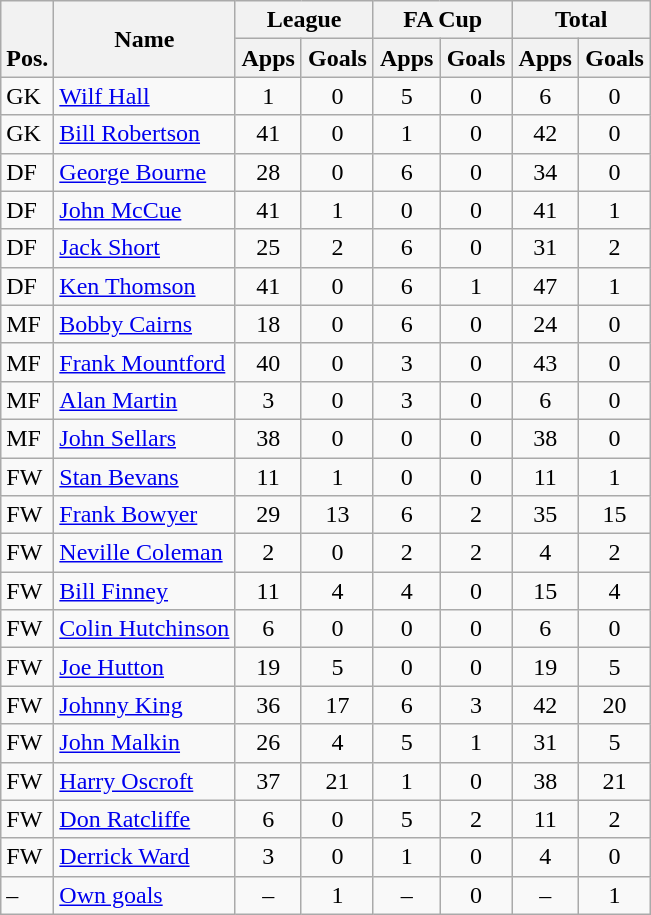<table class="wikitable" style="text-align:center">
<tr>
<th rowspan="2" valign="bottom">Pos.</th>
<th rowspan="2">Name</th>
<th colspan="2" width="85">League</th>
<th colspan="2" width="85">FA Cup</th>
<th colspan="2" width="85">Total</th>
</tr>
<tr>
<th>Apps</th>
<th>Goals</th>
<th>Apps</th>
<th>Goals</th>
<th>Apps</th>
<th>Goals</th>
</tr>
<tr>
<td align="left">GK</td>
<td align="left"> <a href='#'>Wilf Hall</a></td>
<td>1</td>
<td>0</td>
<td>5</td>
<td>0</td>
<td>6</td>
<td>0</td>
</tr>
<tr>
<td align="left">GK</td>
<td align="left"> <a href='#'>Bill Robertson</a></td>
<td>41</td>
<td>0</td>
<td>1</td>
<td>0</td>
<td>42</td>
<td>0</td>
</tr>
<tr>
<td align="left">DF</td>
<td align="left"> <a href='#'>George Bourne</a></td>
<td>28</td>
<td>0</td>
<td>6</td>
<td>0</td>
<td>34</td>
<td>0</td>
</tr>
<tr>
<td align="left">DF</td>
<td align="left"> <a href='#'>John McCue</a></td>
<td>41</td>
<td>1</td>
<td>0</td>
<td>0</td>
<td>41</td>
<td>1</td>
</tr>
<tr>
<td align="left">DF</td>
<td align="left"> <a href='#'>Jack Short</a></td>
<td>25</td>
<td>2</td>
<td>6</td>
<td>0</td>
<td>31</td>
<td>2</td>
</tr>
<tr>
<td align="left">DF</td>
<td align="left"> <a href='#'>Ken Thomson</a></td>
<td>41</td>
<td>0</td>
<td>6</td>
<td>1</td>
<td>47</td>
<td>1</td>
</tr>
<tr>
<td align="left">MF</td>
<td align="left"> <a href='#'>Bobby Cairns</a></td>
<td>18</td>
<td>0</td>
<td>6</td>
<td>0</td>
<td>24</td>
<td>0</td>
</tr>
<tr>
<td align="left">MF</td>
<td align="left"> <a href='#'>Frank Mountford</a></td>
<td>40</td>
<td>0</td>
<td>3</td>
<td>0</td>
<td>43</td>
<td>0</td>
</tr>
<tr>
<td align="left">MF</td>
<td align="left"> <a href='#'>Alan Martin</a></td>
<td>3</td>
<td>0</td>
<td>3</td>
<td>0</td>
<td>6</td>
<td>0</td>
</tr>
<tr>
<td align="left">MF</td>
<td align="left"> <a href='#'>John Sellars</a></td>
<td>38</td>
<td>0</td>
<td>0</td>
<td>0</td>
<td>38</td>
<td>0</td>
</tr>
<tr>
<td align="left">FW</td>
<td align="left"> <a href='#'>Stan Bevans</a></td>
<td>11</td>
<td>1</td>
<td>0</td>
<td>0</td>
<td>11</td>
<td>1</td>
</tr>
<tr>
<td align="left">FW</td>
<td align="left"> <a href='#'>Frank Bowyer</a></td>
<td>29</td>
<td>13</td>
<td>6</td>
<td>2</td>
<td>35</td>
<td>15</td>
</tr>
<tr>
<td align="left">FW</td>
<td align="left"> <a href='#'>Neville Coleman</a></td>
<td>2</td>
<td>0</td>
<td>2</td>
<td>2</td>
<td>4</td>
<td>2</td>
</tr>
<tr>
<td align="left">FW</td>
<td align="left"> <a href='#'>Bill Finney</a></td>
<td>11</td>
<td>4</td>
<td>4</td>
<td>0</td>
<td>15</td>
<td>4</td>
</tr>
<tr>
<td align="left">FW</td>
<td align="left"> <a href='#'>Colin Hutchinson</a></td>
<td>6</td>
<td>0</td>
<td>0</td>
<td>0</td>
<td>6</td>
<td>0</td>
</tr>
<tr>
<td align="left">FW</td>
<td align="left"> <a href='#'>Joe Hutton</a></td>
<td>19</td>
<td>5</td>
<td>0</td>
<td>0</td>
<td>19</td>
<td>5</td>
</tr>
<tr>
<td align="left">FW</td>
<td align="left"> <a href='#'>Johnny King</a></td>
<td>36</td>
<td>17</td>
<td>6</td>
<td>3</td>
<td>42</td>
<td>20</td>
</tr>
<tr>
<td align="left">FW</td>
<td align="left"> <a href='#'>John Malkin</a></td>
<td>26</td>
<td>4</td>
<td>5</td>
<td>1</td>
<td>31</td>
<td>5</td>
</tr>
<tr>
<td align="left">FW</td>
<td align="left"> <a href='#'>Harry Oscroft</a></td>
<td>37</td>
<td>21</td>
<td>1</td>
<td>0</td>
<td>38</td>
<td>21</td>
</tr>
<tr>
<td align="left">FW</td>
<td align="left"> <a href='#'>Don Ratcliffe</a></td>
<td>6</td>
<td>0</td>
<td>5</td>
<td>2</td>
<td>11</td>
<td>2</td>
</tr>
<tr>
<td align="left">FW</td>
<td align="left"> <a href='#'>Derrick Ward</a></td>
<td>3</td>
<td>0</td>
<td>1</td>
<td>0</td>
<td>4</td>
<td>0</td>
</tr>
<tr>
<td align="left">–</td>
<td align="left"><a href='#'>Own goals</a></td>
<td>–</td>
<td>1</td>
<td>–</td>
<td>0</td>
<td>–</td>
<td>1</td>
</tr>
</table>
